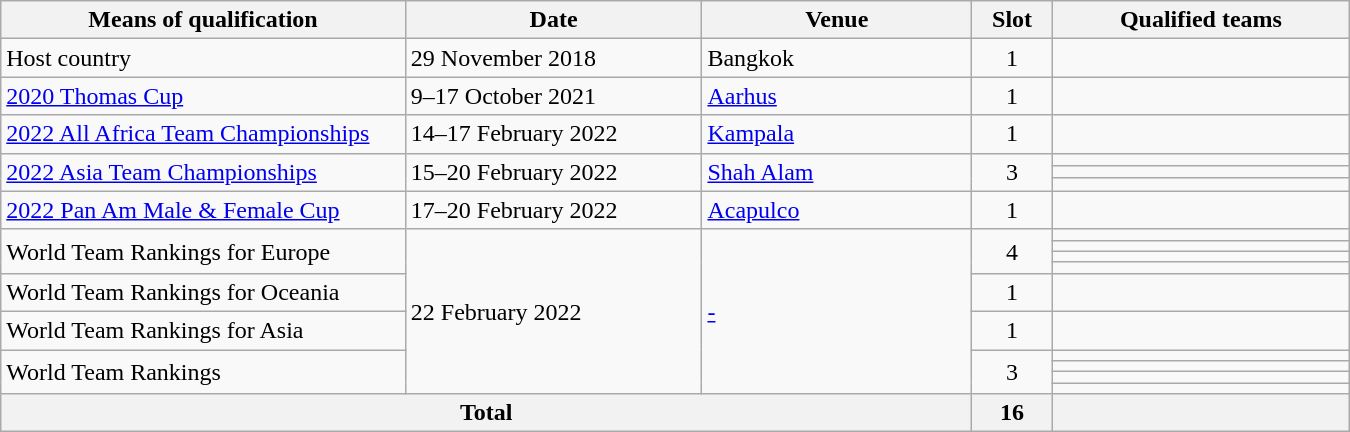<table class="wikitable" width="900">
<tr>
<th width="30%">Means of qualification</th>
<th width="22%">Date</th>
<th width="20%">Venue</th>
<th width="6%">Slot</th>
<th width="22%">Qualified teams</th>
</tr>
<tr>
<td>Host country</td>
<td>29 November 2018</td>
<td>Bangkok</td>
<td align="center">1</td>
<td></td>
</tr>
<tr>
<td><a href='#'>2020 Thomas Cup</a></td>
<td>9–17 October 2021</td>
<td><a href='#'>Aarhus</a></td>
<td align="center">1</td>
<td></td>
</tr>
<tr>
<td><a href='#'>2022 All Africa Team Championships</a></td>
<td>14–17 February 2022</td>
<td><a href='#'>Kampala</a></td>
<td align="center">1</td>
<td></td>
</tr>
<tr>
<td rowspan="3"><a href='#'>2022 Asia Team Championships</a></td>
<td rowspan="3">15–20 February 2022</td>
<td rowspan="3"><a href='#'>Shah Alam</a></td>
<td align="center" rowspan="3">3</td>
<td></td>
</tr>
<tr>
<td></td>
</tr>
<tr>
<td></td>
</tr>
<tr>
<td><a href='#'>2022 Pan Am Male & Female Cup</a></td>
<td>17–20 February 2022</td>
<td><a href='#'>Acapulco</a></td>
<td align="center">1</td>
<td></td>
</tr>
<tr>
<td rowspan="4">World Team Rankings for Europe</td>
<td rowspan="10">22 February 2022</td>
<td rowspan="10"><a href='#'>-</a></td>
<td align="center" rowspan="4">4</td>
<td></td>
</tr>
<tr>
<td></td>
</tr>
<tr>
<td></td>
</tr>
<tr>
<td></td>
</tr>
<tr>
<td>World Team Rankings for Oceania</td>
<td align="center">1</td>
<td><s></s></td>
</tr>
<tr>
<td>World Team Rankings for Asia</td>
<td align="center">1</td>
<td></td>
</tr>
<tr>
<td rowspan="4">World Team Rankings</td>
<td align="center" rowspan="4">3</td>
<td></td>
</tr>
<tr>
<td></td>
</tr>
<tr>
<td></td>
</tr>
<tr>
<td></td>
</tr>
<tr>
<th colspan="3">Total</th>
<th>16</th>
<th></th>
</tr>
</table>
